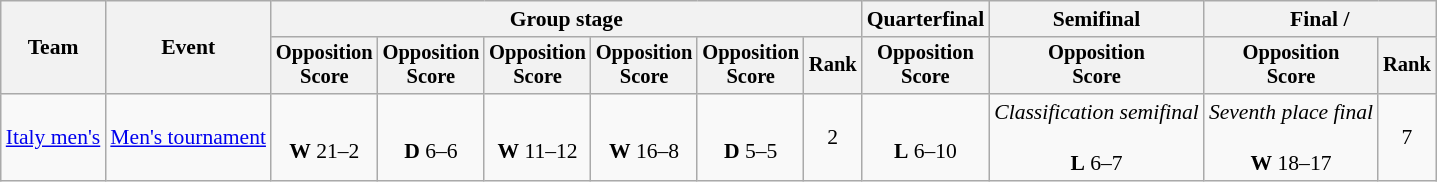<table class=wikitable style=font-size:90%;text-align:center>
<tr>
<th rowspan=2>Team</th>
<th rowspan=2>Event</th>
<th colspan=6>Group stage</th>
<th>Quarterfinal</th>
<th>Semifinal</th>
<th colspan=2>Final / </th>
</tr>
<tr style=font-size:95%>
<th>Opposition<br>Score</th>
<th>Opposition<br>Score</th>
<th>Opposition<br>Score</th>
<th>Opposition<br>Score</th>
<th>Opposition<br>Score</th>
<th>Rank</th>
<th>Opposition<br>Score</th>
<th>Opposition<br>Score</th>
<th>Opposition<br>Score</th>
<th>Rank</th>
</tr>
<tr>
<td align=left><a href='#'>Italy men's</a></td>
<td align=left><a href='#'>Men's tournament</a></td>
<td><br><strong>W</strong> 21–2</td>
<td><br><strong>D</strong> 6–6</td>
<td><br><strong>W</strong> 11–12</td>
<td><br><strong>W</strong> 16–8</td>
<td><br><strong>D</strong> 5–5</td>
<td>2</td>
<td><br><strong>L</strong> 6–10</td>
<td><em>Classification semifinal</em><br><br><strong>L</strong> 6–7</td>
<td><em>Seventh place final</em><br><br><strong>W</strong> 18–17</td>
<td>7</td>
</tr>
</table>
